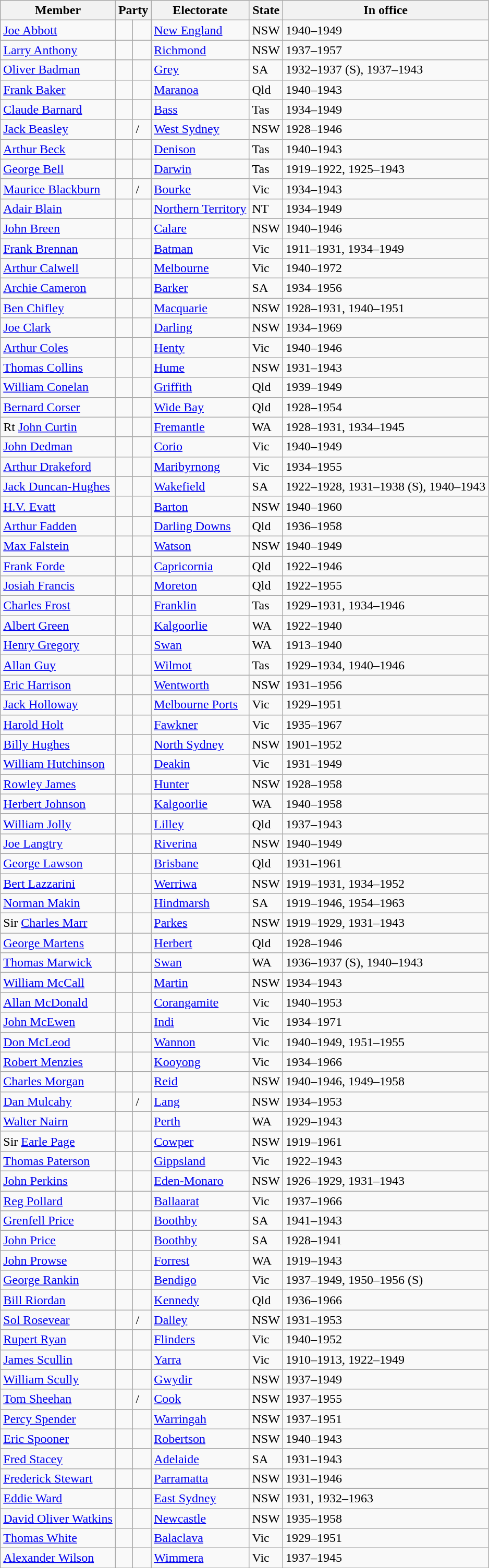<table class="wikitable sortable">
<tr>
<th>Member</th>
<th colspan=2>Party</th>
<th>Electorate</th>
<th>State</th>
<th>In office</th>
</tr>
<tr>
<td><a href='#'>Joe Abbott</a></td>
<td> </td>
<td></td>
<td><a href='#'>New England</a></td>
<td>NSW</td>
<td>1940–1949</td>
</tr>
<tr>
<td><a href='#'>Larry Anthony</a></td>
<td> </td>
<td></td>
<td><a href='#'>Richmond</a></td>
<td>NSW</td>
<td>1937–1957</td>
</tr>
<tr>
<td><a href='#'>Oliver Badman</a></td>
<td> </td>
<td></td>
<td><a href='#'>Grey</a></td>
<td>SA</td>
<td>1932–1937 (S), 1937–1943</td>
</tr>
<tr>
<td><a href='#'>Frank Baker</a></td>
<td> </td>
<td></td>
<td><a href='#'>Maranoa</a></td>
<td>Qld</td>
<td>1940–1943</td>
</tr>
<tr>
<td><a href='#'>Claude Barnard</a></td>
<td> </td>
<td></td>
<td><a href='#'>Bass</a></td>
<td>Tas</td>
<td>1934–1949</td>
</tr>
<tr>
<td><a href='#'>Jack Beasley</a></td>
<td> </td>
<td>/</td>
<td><a href='#'>West Sydney</a></td>
<td>NSW</td>
<td>1928–1946</td>
</tr>
<tr>
<td><a href='#'>Arthur Beck</a></td>
<td> </td>
<td></td>
<td><a href='#'>Denison</a></td>
<td>Tas</td>
<td>1940–1943</td>
</tr>
<tr>
<td><a href='#'>George Bell</a></td>
<td> </td>
<td></td>
<td><a href='#'>Darwin</a></td>
<td>Tas</td>
<td>1919–1922, 1925–1943</td>
</tr>
<tr>
<td><a href='#'>Maurice Blackburn</a></td>
<td> </td>
<td>/</td>
<td><a href='#'>Bourke</a></td>
<td>Vic</td>
<td>1934–1943</td>
</tr>
<tr>
<td><a href='#'>Adair Blain</a></td>
<td> </td>
<td></td>
<td><a href='#'>Northern Territory</a></td>
<td>NT</td>
<td>1934–1949</td>
</tr>
<tr>
<td><a href='#'>John Breen</a></td>
<td> </td>
<td></td>
<td><a href='#'>Calare</a></td>
<td>NSW</td>
<td>1940–1946</td>
</tr>
<tr>
<td><a href='#'>Frank Brennan</a></td>
<td> </td>
<td></td>
<td><a href='#'>Batman</a></td>
<td>Vic</td>
<td>1911–1931, 1934–1949</td>
</tr>
<tr>
<td><a href='#'>Arthur Calwell</a></td>
<td> </td>
<td></td>
<td><a href='#'>Melbourne</a></td>
<td>Vic</td>
<td>1940–1972</td>
</tr>
<tr>
<td><a href='#'>Archie Cameron</a></td>
<td> </td>
<td></td>
<td><a href='#'>Barker</a></td>
<td>SA</td>
<td>1934–1956</td>
</tr>
<tr>
<td><a href='#'>Ben Chifley</a></td>
<td> </td>
<td></td>
<td><a href='#'>Macquarie</a></td>
<td>NSW</td>
<td>1928–1931, 1940–1951</td>
</tr>
<tr>
<td><a href='#'>Joe Clark</a></td>
<td> </td>
<td></td>
<td><a href='#'>Darling</a></td>
<td>NSW</td>
<td>1934–1969</td>
</tr>
<tr>
<td><a href='#'>Arthur Coles</a></td>
<td> </td>
<td></td>
<td><a href='#'>Henty</a></td>
<td>Vic</td>
<td>1940–1946</td>
</tr>
<tr>
<td><a href='#'>Thomas Collins</a></td>
<td> </td>
<td></td>
<td><a href='#'>Hume</a></td>
<td>NSW</td>
<td>1931–1943</td>
</tr>
<tr>
<td><a href='#'>William Conelan</a></td>
<td> </td>
<td></td>
<td><a href='#'>Griffith</a></td>
<td>Qld</td>
<td>1939–1949</td>
</tr>
<tr>
<td><a href='#'>Bernard Corser</a></td>
<td> </td>
<td></td>
<td><a href='#'>Wide Bay</a></td>
<td>Qld</td>
<td>1928–1954</td>
</tr>
<tr>
<td>Rt <a href='#'>John Curtin</a></td>
<td> </td>
<td></td>
<td><a href='#'>Fremantle</a></td>
<td>WA</td>
<td>1928–1931, 1934–1945</td>
</tr>
<tr>
<td><a href='#'>John Dedman</a></td>
<td> </td>
<td></td>
<td><a href='#'>Corio</a></td>
<td>Vic</td>
<td>1940–1949</td>
</tr>
<tr>
<td><a href='#'>Arthur Drakeford</a></td>
<td> </td>
<td></td>
<td><a href='#'>Maribyrnong</a></td>
<td>Vic</td>
<td>1934–1955</td>
</tr>
<tr>
<td><a href='#'>Jack Duncan-Hughes</a></td>
<td> </td>
<td></td>
<td><a href='#'>Wakefield</a></td>
<td>SA</td>
<td>1922–1928, 1931–1938 (S), 1940–1943</td>
</tr>
<tr>
<td><a href='#'>H.V. Evatt</a></td>
<td> </td>
<td></td>
<td><a href='#'>Barton</a></td>
<td>NSW</td>
<td>1940–1960</td>
</tr>
<tr>
<td><a href='#'>Arthur Fadden</a></td>
<td> </td>
<td></td>
<td><a href='#'>Darling Downs</a></td>
<td>Qld</td>
<td>1936–1958</td>
</tr>
<tr>
<td><a href='#'>Max Falstein</a></td>
<td> </td>
<td></td>
<td><a href='#'>Watson</a></td>
<td>NSW</td>
<td>1940–1949</td>
</tr>
<tr>
<td><a href='#'>Frank Forde</a></td>
<td> </td>
<td></td>
<td><a href='#'>Capricornia</a></td>
<td>Qld</td>
<td>1922–1946</td>
</tr>
<tr>
<td><a href='#'>Josiah Francis</a></td>
<td> </td>
<td></td>
<td><a href='#'>Moreton</a></td>
<td>Qld</td>
<td>1922–1955</td>
</tr>
<tr>
<td><a href='#'>Charles Frost</a></td>
<td> </td>
<td></td>
<td><a href='#'>Franklin</a></td>
<td>Tas</td>
<td>1929–1931, 1934–1946</td>
</tr>
<tr>
<td><a href='#'>Albert Green</a></td>
<td> </td>
<td></td>
<td><a href='#'>Kalgoorlie</a></td>
<td>WA</td>
<td>1922–1940</td>
</tr>
<tr>
<td><a href='#'>Henry Gregory</a></td>
<td> </td>
<td></td>
<td><a href='#'>Swan</a></td>
<td>WA</td>
<td>1913–1940</td>
</tr>
<tr>
<td><a href='#'>Allan Guy</a></td>
<td> </td>
<td></td>
<td><a href='#'>Wilmot</a></td>
<td>Tas</td>
<td>1929–1934, 1940–1946</td>
</tr>
<tr>
<td><a href='#'>Eric Harrison</a></td>
<td> </td>
<td></td>
<td><a href='#'>Wentworth</a></td>
<td>NSW</td>
<td>1931–1956</td>
</tr>
<tr>
<td><a href='#'>Jack Holloway</a></td>
<td> </td>
<td></td>
<td><a href='#'>Melbourne Ports</a></td>
<td>Vic</td>
<td>1929–1951</td>
</tr>
<tr>
<td><a href='#'>Harold Holt</a></td>
<td> </td>
<td></td>
<td><a href='#'>Fawkner</a></td>
<td>Vic</td>
<td>1935–1967</td>
</tr>
<tr>
<td><a href='#'>Billy Hughes</a></td>
<td> </td>
<td></td>
<td><a href='#'>North Sydney</a></td>
<td>NSW</td>
<td>1901–1952</td>
</tr>
<tr>
<td><a href='#'>William Hutchinson</a></td>
<td> </td>
<td></td>
<td><a href='#'>Deakin</a></td>
<td>Vic</td>
<td>1931–1949</td>
</tr>
<tr>
<td><a href='#'>Rowley James</a></td>
<td> </td>
<td></td>
<td><a href='#'>Hunter</a></td>
<td>NSW</td>
<td>1928–1958</td>
</tr>
<tr>
<td><a href='#'>Herbert Johnson</a></td>
<td> </td>
<td></td>
<td><a href='#'>Kalgoorlie</a></td>
<td>WA</td>
<td>1940–1958</td>
</tr>
<tr>
<td><a href='#'>William Jolly</a></td>
<td> </td>
<td></td>
<td><a href='#'>Lilley</a></td>
<td>Qld</td>
<td>1937–1943</td>
</tr>
<tr>
<td><a href='#'>Joe Langtry</a></td>
<td> </td>
<td></td>
<td><a href='#'>Riverina</a></td>
<td>NSW</td>
<td>1940–1949</td>
</tr>
<tr>
<td><a href='#'>George Lawson</a></td>
<td> </td>
<td></td>
<td><a href='#'>Brisbane</a></td>
<td>Qld</td>
<td>1931–1961</td>
</tr>
<tr>
<td><a href='#'>Bert Lazzarini</a></td>
<td> </td>
<td></td>
<td><a href='#'>Werriwa</a></td>
<td>NSW</td>
<td>1919–1931, 1934–1952</td>
</tr>
<tr>
<td><a href='#'>Norman Makin</a></td>
<td> </td>
<td></td>
<td><a href='#'>Hindmarsh</a></td>
<td>SA</td>
<td>1919–1946, 1954–1963</td>
</tr>
<tr>
<td>Sir <a href='#'>Charles Marr</a></td>
<td> </td>
<td></td>
<td><a href='#'>Parkes</a></td>
<td>NSW</td>
<td>1919–1929, 1931–1943</td>
</tr>
<tr>
<td><a href='#'>George Martens</a></td>
<td> </td>
<td></td>
<td><a href='#'>Herbert</a></td>
<td>Qld</td>
<td>1928–1946</td>
</tr>
<tr>
<td><a href='#'>Thomas Marwick</a></td>
<td> </td>
<td></td>
<td><a href='#'>Swan</a></td>
<td>WA</td>
<td>1936–1937 (S), 1940–1943</td>
</tr>
<tr>
<td><a href='#'>William McCall</a></td>
<td> </td>
<td></td>
<td><a href='#'>Martin</a></td>
<td>NSW</td>
<td>1934–1943</td>
</tr>
<tr>
<td><a href='#'>Allan McDonald</a></td>
<td> </td>
<td></td>
<td><a href='#'>Corangamite</a></td>
<td>Vic</td>
<td>1940–1953</td>
</tr>
<tr>
<td><a href='#'>John McEwen</a></td>
<td> </td>
<td></td>
<td><a href='#'>Indi</a></td>
<td>Vic</td>
<td>1934–1971</td>
</tr>
<tr>
<td><a href='#'>Don McLeod</a></td>
<td> </td>
<td></td>
<td><a href='#'>Wannon</a></td>
<td>Vic</td>
<td>1940–1949, 1951–1955</td>
</tr>
<tr>
<td><a href='#'>Robert Menzies</a></td>
<td> </td>
<td></td>
<td><a href='#'>Kooyong</a></td>
<td>Vic</td>
<td>1934–1966</td>
</tr>
<tr>
<td><a href='#'>Charles Morgan</a></td>
<td> </td>
<td></td>
<td><a href='#'>Reid</a></td>
<td>NSW</td>
<td>1940–1946, 1949–1958</td>
</tr>
<tr>
<td><a href='#'>Dan Mulcahy</a></td>
<td> </td>
<td>/</td>
<td><a href='#'>Lang</a></td>
<td>NSW</td>
<td>1934–1953</td>
</tr>
<tr>
<td><a href='#'>Walter Nairn</a></td>
<td> </td>
<td></td>
<td><a href='#'>Perth</a></td>
<td>WA</td>
<td>1929–1943</td>
</tr>
<tr>
<td>Sir <a href='#'>Earle Page</a></td>
<td> </td>
<td></td>
<td><a href='#'>Cowper</a></td>
<td>NSW</td>
<td>1919–1961</td>
</tr>
<tr>
<td><a href='#'>Thomas Paterson</a></td>
<td> </td>
<td></td>
<td><a href='#'>Gippsland</a></td>
<td>Vic</td>
<td>1922–1943</td>
</tr>
<tr>
<td><a href='#'>John Perkins</a></td>
<td> </td>
<td></td>
<td><a href='#'>Eden-Monaro</a></td>
<td>NSW</td>
<td>1926–1929, 1931–1943</td>
</tr>
<tr>
<td><a href='#'>Reg Pollard</a></td>
<td> </td>
<td></td>
<td><a href='#'>Ballaarat</a></td>
<td>Vic</td>
<td>1937–1966</td>
</tr>
<tr>
<td><a href='#'>Grenfell Price</a></td>
<td> </td>
<td></td>
<td><a href='#'>Boothby</a></td>
<td>SA</td>
<td>1941–1943</td>
</tr>
<tr>
<td><a href='#'>John Price</a></td>
<td> </td>
<td></td>
<td><a href='#'>Boothby</a></td>
<td>SA</td>
<td>1928–1941</td>
</tr>
<tr>
<td><a href='#'>John Prowse</a></td>
<td> </td>
<td></td>
<td><a href='#'>Forrest</a></td>
<td>WA</td>
<td>1919–1943</td>
</tr>
<tr>
<td><a href='#'>George Rankin</a></td>
<td> </td>
<td></td>
<td><a href='#'>Bendigo</a></td>
<td>Vic</td>
<td>1937–1949, 1950–1956 (S)</td>
</tr>
<tr>
<td><a href='#'>Bill Riordan</a></td>
<td> </td>
<td></td>
<td><a href='#'>Kennedy</a></td>
<td>Qld</td>
<td>1936–1966</td>
</tr>
<tr>
<td><a href='#'>Sol Rosevear</a></td>
<td> </td>
<td>/</td>
<td><a href='#'>Dalley</a></td>
<td>NSW</td>
<td>1931–1953</td>
</tr>
<tr>
<td><a href='#'>Rupert Ryan</a></td>
<td> </td>
<td></td>
<td><a href='#'>Flinders</a></td>
<td>Vic</td>
<td>1940–1952</td>
</tr>
<tr>
<td><a href='#'>James Scullin</a></td>
<td> </td>
<td></td>
<td><a href='#'>Yarra</a></td>
<td>Vic</td>
<td>1910–1913, 1922–1949</td>
</tr>
<tr>
<td><a href='#'>William Scully</a></td>
<td> </td>
<td></td>
<td><a href='#'>Gwydir</a></td>
<td>NSW</td>
<td>1937–1949</td>
</tr>
<tr>
<td><a href='#'>Tom Sheehan</a></td>
<td> </td>
<td>/</td>
<td><a href='#'>Cook</a></td>
<td>NSW</td>
<td>1937–1955</td>
</tr>
<tr>
<td><a href='#'>Percy Spender</a></td>
<td> </td>
<td></td>
<td><a href='#'>Warringah</a></td>
<td>NSW</td>
<td>1937–1951</td>
</tr>
<tr>
<td><a href='#'>Eric Spooner</a></td>
<td> </td>
<td></td>
<td><a href='#'>Robertson</a></td>
<td>NSW</td>
<td>1940–1943</td>
</tr>
<tr>
<td><a href='#'>Fred Stacey</a></td>
<td> </td>
<td></td>
<td><a href='#'>Adelaide</a></td>
<td>SA</td>
<td>1931–1943</td>
</tr>
<tr>
<td><a href='#'>Frederick Stewart</a></td>
<td> </td>
<td></td>
<td><a href='#'>Parramatta</a></td>
<td>NSW</td>
<td>1931–1946</td>
</tr>
<tr>
<td><a href='#'>Eddie Ward</a></td>
<td> </td>
<td></td>
<td><a href='#'>East Sydney</a></td>
<td>NSW</td>
<td>1931, 1932–1963</td>
</tr>
<tr>
<td><a href='#'>David Oliver Watkins</a></td>
<td> </td>
<td></td>
<td><a href='#'>Newcastle</a></td>
<td>NSW</td>
<td>1935–1958</td>
</tr>
<tr>
<td><a href='#'>Thomas White</a></td>
<td> </td>
<td></td>
<td><a href='#'>Balaclava</a></td>
<td>Vic</td>
<td>1929–1951</td>
</tr>
<tr>
<td><a href='#'>Alexander Wilson</a></td>
<td> </td>
<td></td>
<td><a href='#'>Wimmera</a></td>
<td>Vic</td>
<td>1937–1945</td>
</tr>
<tr>
</tr>
</table>
